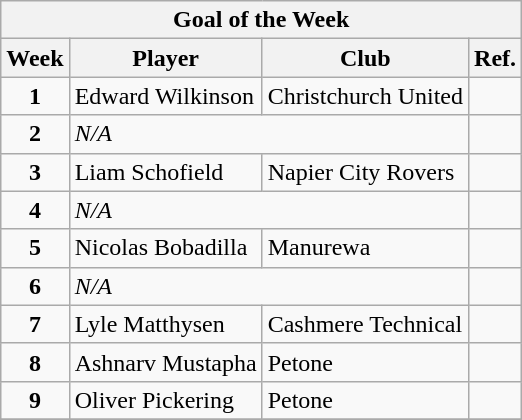<table class="wikitable collapsible collapsed">
<tr>
<th colspan="4">Goal of the Week</th>
</tr>
<tr>
<th>Week</th>
<th>Player</th>
<th>Club</th>
<th>Ref.</th>
</tr>
<tr>
<td style="text-align: center;"><strong>1</strong></td>
<td> Edward Wilkinson</td>
<td>Christchurch United</td>
<td></td>
</tr>
<tr>
<td style="text-align: center;"><strong>2</strong></td>
<td colspan="2"><em>N/A</em></td>
<td></td>
</tr>
<tr>
<td style="text-align: center;"><strong>3</strong></td>
<td> Liam Schofield</td>
<td>Napier City Rovers</td>
<td></td>
</tr>
<tr>
<td style="text-align: center;"><strong>4</strong></td>
<td colspan="2"><em>N/A</em></td>
<td></td>
</tr>
<tr>
<td style="text-align: center;"><strong>5</strong></td>
<td> Nicolas Bobadilla</td>
<td>Manurewa</td>
<td></td>
</tr>
<tr>
<td style="text-align: center;"><strong>6</strong></td>
<td colspan="2"><em>N/A</em></td>
<td></td>
</tr>
<tr>
<td style="text-align: center;"><strong>7</strong></td>
<td> Lyle Matthysen</td>
<td>Cashmere Technical</td>
<td></td>
</tr>
<tr>
<td style="text-align: center;"><strong>8</strong></td>
<td> Ashnarv Mustapha</td>
<td>Petone</td>
<td></td>
</tr>
<tr>
<td style="text-align: center;"><strong>9</strong></td>
<td> Oliver Pickering</td>
<td>Petone</td>
<td></td>
</tr>
<tr>
</tr>
</table>
